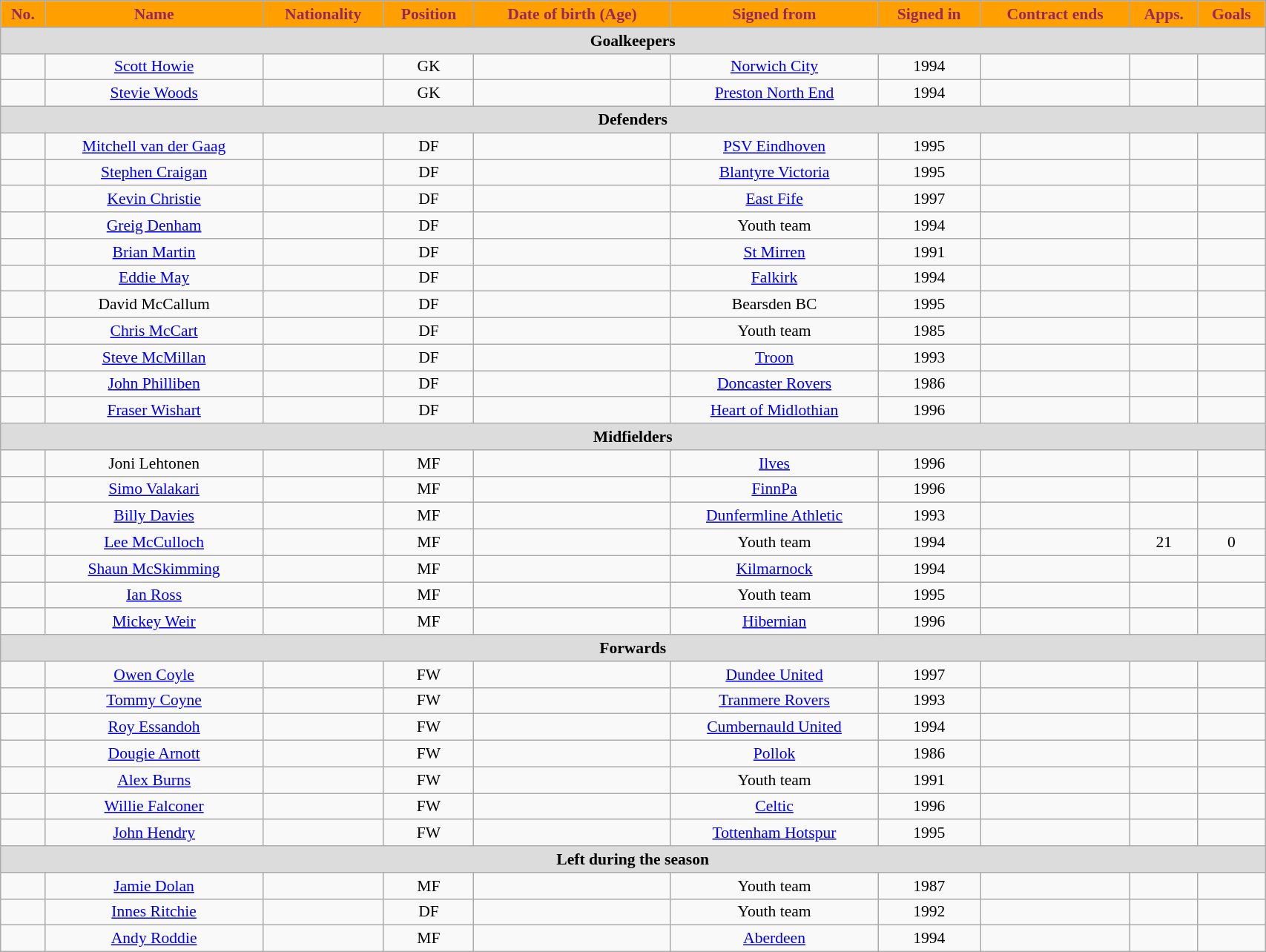<table class="wikitable"  style="text-align:center; font-size:90%; width:90%;">
<tr>
<th style="background:#ffa000; color:#98285c; text-align:center;">No.</th>
<th style="background:#ffa000; color:#98285c; text-align:center;">Name</th>
<th style="background:#ffa000; color:#98285c; text-align:center;">Nationality</th>
<th style="background:#ffa000; color:#98285c; text-align:center;">Position</th>
<th style="background:#ffa000; color:#98285c; text-align:center;">Date of birth (Age)</th>
<th style="background:#ffa000; color:#98285c; text-align:center;">Signed from</th>
<th style="background:#ffa000; color:#98285c; text-align:center;">Signed in</th>
<th style="background:#ffa000; color:#98285c; text-align:center;">Contract ends</th>
<th style="background:#ffa000; color:#98285c; text-align:center;">Apps.</th>
<th style="background:#ffa000; color:#98285c; text-align:center;">Goals</th>
</tr>
<tr>
<th colspan="11"  style="background:#dcdcdc; text-align:center;">Goalkeepers</th>
</tr>
<tr>
<td></td>
<td><a href='#'>Scott Howie</a></td>
<td></td>
<td>GK</td>
<td></td>
<td><a href='#'>Norwich City</a></td>
<td>1994</td>
<td></td>
<td></td>
<td></td>
</tr>
<tr>
<td></td>
<td><a href='#'>Stevie Woods</a></td>
<td></td>
<td>GK</td>
<td></td>
<td><a href='#'>Preston North End</a></td>
<td>1994</td>
<td></td>
<td></td>
<td></td>
</tr>
<tr>
<th colspan="11"  style="background:#dcdcdc; text-align:center;">Defenders</th>
</tr>
<tr>
<td></td>
<td><a href='#'>Mitchell van der Gaag</a></td>
<td></td>
<td>DF</td>
<td></td>
<td><a href='#'>PSV Eindhoven</a></td>
<td>1995</td>
<td></td>
<td></td>
<td></td>
</tr>
<tr>
<td></td>
<td><a href='#'>Stephen Craigan</a></td>
<td></td>
<td>DF</td>
<td></td>
<td><a href='#'>Blantyre Victoria</a></td>
<td>1995</td>
<td></td>
<td></td>
<td></td>
</tr>
<tr>
<td></td>
<td><a href='#'>Kevin Christie</a></td>
<td></td>
<td>DF</td>
<td></td>
<td><a href='#'>East Fife</a></td>
<td>1997</td>
<td></td>
<td></td>
<td></td>
</tr>
<tr>
<td></td>
<td><a href='#'>Greig Denham</a></td>
<td></td>
<td>DF</td>
<td></td>
<td>Youth team</td>
<td>1994</td>
<td></td>
<td></td>
<td></td>
</tr>
<tr>
<td></td>
<td><a href='#'>Brian Martin</a></td>
<td></td>
<td>DF</td>
<td></td>
<td><a href='#'>St Mirren</a></td>
<td>1991</td>
<td></td>
<td></td>
<td></td>
</tr>
<tr>
<td></td>
<td><a href='#'>Eddie May</a></td>
<td></td>
<td>DF</td>
<td></td>
<td><a href='#'>Falkirk</a></td>
<td>1994</td>
<td></td>
<td></td>
<td></td>
</tr>
<tr>
<td></td>
<td>David McCallum</td>
<td></td>
<td>DF</td>
<td></td>
<td>Bearsden BC</td>
<td>1995</td>
<td></td>
<td></td>
<td></td>
</tr>
<tr>
<td></td>
<td><a href='#'>Chris McCart</a></td>
<td></td>
<td>DF</td>
<td></td>
<td>Youth team</td>
<td>1985</td>
<td></td>
<td></td>
<td></td>
</tr>
<tr>
<td></td>
<td><a href='#'>Steve McMillan</a></td>
<td></td>
<td>DF</td>
<td></td>
<td><a href='#'>Troon</a></td>
<td>1993</td>
<td></td>
<td></td>
<td></td>
</tr>
<tr>
<td></td>
<td><a href='#'>John Philliben</a></td>
<td></td>
<td>DF</td>
<td></td>
<td><a href='#'>Doncaster Rovers</a></td>
<td>1986</td>
<td></td>
<td></td>
<td></td>
</tr>
<tr>
<td></td>
<td><a href='#'>Fraser Wishart</a></td>
<td></td>
<td>DF</td>
<td></td>
<td><a href='#'>Heart of Midlothian</a></td>
<td>1996</td>
<td></td>
<td></td>
<td></td>
</tr>
<tr>
<th colspan="11"  style="background:#dcdcdc; text-align:center;">Midfielders</th>
</tr>
<tr>
<td></td>
<td>Joni Lehtonen</td>
<td></td>
<td>MF</td>
<td></td>
<td><a href='#'>Ilves</a></td>
<td>1996</td>
<td></td>
<td></td>
<td></td>
</tr>
<tr>
<td></td>
<td><a href='#'>Simo Valakari</a></td>
<td></td>
<td>MF</td>
<td></td>
<td><a href='#'>FinnPa</a></td>
<td>1996</td>
<td></td>
<td></td>
<td></td>
</tr>
<tr>
<td></td>
<td><a href='#'>Billy Davies</a></td>
<td></td>
<td>MF</td>
<td></td>
<td><a href='#'>Dunfermline Athletic</a></td>
<td>1993</td>
<td></td>
<td></td>
<td></td>
</tr>
<tr>
<td></td>
<td><a href='#'>Lee McCulloch</a></td>
<td></td>
<td>MF</td>
<td></td>
<td>Youth team</td>
<td>1994</td>
<td></td>
<td>21</td>
<td>0</td>
</tr>
<tr>
<td></td>
<td><a href='#'>Shaun McSkimming</a></td>
<td></td>
<td>MF</td>
<td></td>
<td><a href='#'>Kilmarnock</a></td>
<td>1994</td>
<td></td>
<td></td>
<td></td>
</tr>
<tr>
<td></td>
<td><a href='#'>Ian Ross</a></td>
<td></td>
<td>MF</td>
<td></td>
<td>Youth team</td>
<td>1995</td>
<td></td>
<td></td>
<td></td>
</tr>
<tr>
<td></td>
<td><a href='#'>Mickey Weir</a></td>
<td></td>
<td>MF</td>
<td></td>
<td><a href='#'>Hibernian</a></td>
<td>1996</td>
<td></td>
<td></td>
<td></td>
</tr>
<tr>
<th colspan="11"  style="background:#dcdcdc; text-align:center;">Forwards</th>
</tr>
<tr>
<td></td>
<td><a href='#'>Owen Coyle</a></td>
<td></td>
<td>FW</td>
<td></td>
<td><a href='#'>Dundee United</a></td>
<td>1997</td>
<td></td>
<td></td>
<td></td>
</tr>
<tr>
<td></td>
<td><a href='#'>Tommy Coyne</a></td>
<td></td>
<td>FW</td>
<td></td>
<td><a href='#'>Tranmere Rovers</a></td>
<td>1993</td>
<td></td>
<td></td>
<td></td>
</tr>
<tr>
<td></td>
<td><a href='#'>Roy Essandoh</a></td>
<td></td>
<td>FW</td>
<td></td>
<td><a href='#'>Cumbernauld United</a></td>
<td>1994</td>
<td></td>
<td></td>
<td></td>
</tr>
<tr>
<td></td>
<td><a href='#'>Dougie Arnott</a></td>
<td></td>
<td>FW</td>
<td></td>
<td><a href='#'>Pollok</a></td>
<td>1986</td>
<td></td>
<td></td>
<td></td>
</tr>
<tr>
<td></td>
<td><a href='#'>Alex Burns</a></td>
<td></td>
<td>FW</td>
<td></td>
<td>Youth team</td>
<td>1991</td>
<td></td>
<td></td>
<td></td>
</tr>
<tr>
<td></td>
<td><a href='#'>Willie Falconer</a></td>
<td></td>
<td>FW</td>
<td></td>
<td><a href='#'>Celtic</a></td>
<td>1996</td>
<td></td>
<td></td>
<td></td>
</tr>
<tr>
<td></td>
<td><a href='#'>John Hendry</a></td>
<td></td>
<td>FW</td>
<td></td>
<td><a href='#'>Tottenham Hotspur</a></td>
<td>1995</td>
<td></td>
<td></td>
<td></td>
</tr>
<tr>
<th colspan="11"  style="background:#dcdcdc; text-align:center;">Left during the season</th>
</tr>
<tr>
<td></td>
<td><a href='#'>Jamie Dolan</a></td>
<td></td>
<td>MF</td>
<td></td>
<td>Youth team</td>
<td>1987</td>
<td></td>
<td></td>
<td></td>
</tr>
<tr>
<td></td>
<td><a href='#'>Innes Ritchie</a></td>
<td></td>
<td>DF</td>
<td></td>
<td>Youth team</td>
<td>1992</td>
<td></td>
<td></td>
<td></td>
</tr>
<tr>
<td></td>
<td><a href='#'>Andy Roddie</a></td>
<td></td>
<td>MF</td>
<td></td>
<td><a href='#'>Aberdeen</a></td>
<td>1994</td>
<td></td>
<td></td>
<td></td>
</tr>
</table>
